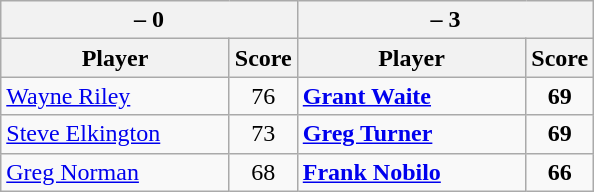<table class=wikitable>
<tr>
<th colspan=2> – 0</th>
<th colspan=2> – 3</th>
</tr>
<tr>
<th width=145>Player</th>
<th>Score</th>
<th width=145>Player</th>
<th>Score</th>
</tr>
<tr>
<td><a href='#'>Wayne Riley</a></td>
<td align=center>76</td>
<td><strong><a href='#'>Grant Waite</a></strong></td>
<td align=center><strong>69</strong></td>
</tr>
<tr>
<td><a href='#'>Steve Elkington</a></td>
<td align=center>73</td>
<td><strong><a href='#'>Greg Turner</a></strong></td>
<td align=center><strong>69</strong></td>
</tr>
<tr>
<td><a href='#'>Greg Norman</a></td>
<td align=center>68</td>
<td><strong><a href='#'>Frank Nobilo</a></strong></td>
<td align=center><strong>66</strong></td>
</tr>
</table>
